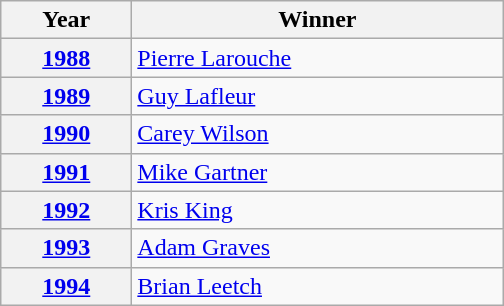<table class="wikitable">
<tr>
<th scope="col" style="width:5em">Year</th>
<th scope="col" style="width:15em">Winner</th>
</tr>
<tr>
<th scope="row"><a href='#'>1988</a></th>
<td><a href='#'>Pierre Larouche</a></td>
</tr>
<tr>
<th scope="row"><a href='#'>1989</a></th>
<td><a href='#'>Guy Lafleur</a></td>
</tr>
<tr>
<th scope="row"><a href='#'>1990</a></th>
<td><a href='#'>Carey Wilson</a></td>
</tr>
<tr>
<th scope="row"><a href='#'>1991</a></th>
<td><a href='#'>Mike Gartner</a></td>
</tr>
<tr>
<th scope="row"><a href='#'>1992</a></th>
<td><a href='#'>Kris King</a></td>
</tr>
<tr>
<th scope="row"><a href='#'>1993</a></th>
<td><a href='#'>Adam Graves</a></td>
</tr>
<tr>
<th scope="row"><a href='#'>1994</a></th>
<td><a href='#'>Brian Leetch</a></td>
</tr>
</table>
